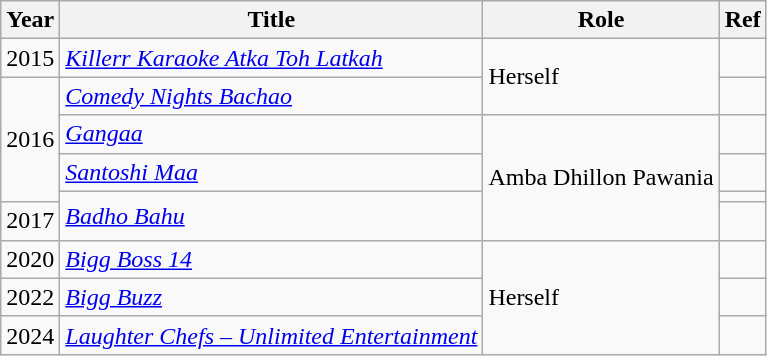<table class="wikitable sortable">
<tr>
<th>Year</th>
<th>Title</th>
<th>Role</th>
<th>Ref</th>
</tr>
<tr>
<td>2015</td>
<td><em><a href='#'>Killerr Karaoke Atka Toh Latkah</a></em></td>
<td rowspan="2">Herself</td>
<td></td>
</tr>
<tr>
<td rowspan="4">2016</td>
<td><em><a href='#'>Comedy Nights Bachao</a></em></td>
<td></td>
</tr>
<tr>
<td><em><a href='#'>Gangaa</a></em></td>
<td rowspan="4">Amba Dhillon Pawania</td>
<td></td>
</tr>
<tr>
<td><em><a href='#'>Santoshi Maa</a></em></td>
<td></td>
</tr>
<tr>
<td rowspan="2"><em><a href='#'>Badho Bahu</a></em></td>
<td></td>
</tr>
<tr>
<td>2017</td>
<td></td>
</tr>
<tr>
<td>2020</td>
<td><em><a href='#'>Bigg Boss 14</a></em></td>
<td rowspan="3">Herself</td>
<td></td>
</tr>
<tr>
<td>2022</td>
<td><em><a href='#'>Bigg Buzz</a></em></td>
<td></td>
</tr>
<tr>
<td>2024</td>
<td><em><a href='#'>Laughter Chefs – Unlimited Entertainment</a></em></td>
<td></td>
</tr>
</table>
